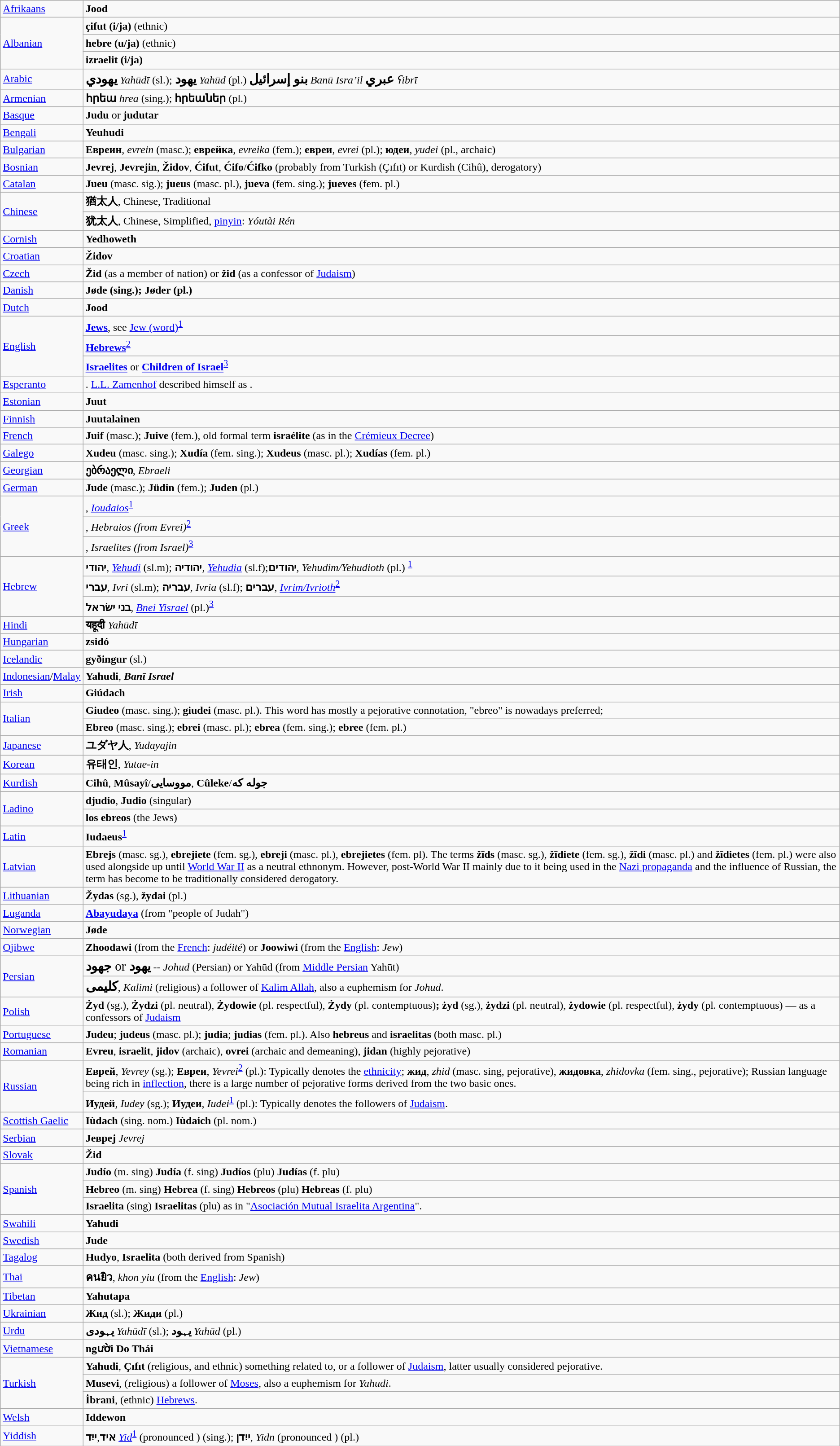<table class="wikitable">
<tr>
<td><a href='#'>Afrikaans</a></td>
<td><strong>Jood</strong></td>
</tr>
<tr>
<td rowspan="3"><a href='#'>Albanian</a></td>
<td><strong>çifut (i/ja)</strong> (ethnic)</td>
</tr>
<tr>
<td><strong>hebre (u/ja)</strong> (ethnic)</td>
</tr>
<tr>
<td><strong>izraelit (i/ja)</strong></td>
</tr>
<tr>
<td><a href='#'>Arabic</a></td>
<td><big><strong>يهودي</strong></big> <em>Yahūdī</em> (sl.); <big><strong>يهود</strong></big> <em>Yahūd</em> (pl.) <big><strong>بنو إسرائيل</strong></big> <em>Banū Isra’il</em> <big><strong>عبري</strong></big> <em>ʕibrī</em></td>
</tr>
<tr>
<td><a href='#'>Armenian</a></td>
<td><strong>հրեա</strong> <em>hrea</em> (sing.); <strong>հրեաներ</strong> (pl.)</td>
</tr>
<tr>
<td><a href='#'>Basque</a></td>
<td><strong>Judu</strong> or <strong>judutar</strong></td>
</tr>
<tr>
<td><a href='#'>Bengali</a></td>
<td><strong>Yeuhudi</strong></td>
</tr>
<tr>
<td><a href='#'>Bulgarian</a></td>
<td><strong>Евреин</strong>, <em>evrein</em> (masc.); <strong>еврейка</strong>, <em>evreika</em> (fem.); <strong>евреи</strong>, <em>evrei</em> (pl.); <strong>юдеи</strong>, <em>yudei</em> (pl., archaic)</td>
</tr>
<tr>
<td><a href='#'>Bosnian</a></td>
<td><strong>Jevrej</strong>, <strong>Jevrejin</strong>, <strong>Židov</strong>, <strong>Ćifut</strong>, <strong>Ćifo</strong>/<strong>Ćifko</strong> (probably from Turkish (Çıfıt) or Kurdish (Cihû), derogatory)</td>
</tr>
<tr>
<td><a href='#'>Catalan</a></td>
<td><strong>Jueu</strong> (masc. sig.); <strong>jueus</strong> (masc. pl.), <strong>jueva</strong> (fem. sing.); <strong>jueves</strong> (fem. pl.)</td>
</tr>
<tr>
<td rowspan="2"><a href='#'>Chinese</a></td>
<td><strong>猶太人</strong>, Chinese, Traditional</td>
</tr>
<tr>
<td><strong>犹太人</strong>, Chinese, Simplified, <a href='#'>pinyin</a>: <em>Yóutài Rén</em></td>
</tr>
<tr>
<td><a href='#'>Cornish</a></td>
<td><strong>Yedhoweth</strong></td>
</tr>
<tr>
<td><a href='#'>Croatian</a></td>
<td><strong>Židov</strong></td>
</tr>
<tr>
<td><a href='#'>Czech</a></td>
<td><strong>Žid</strong> (as a member of nation) or <strong>žid</strong> (as a confessor of <a href='#'>Judaism</a>)</td>
</tr>
<tr>
<td><a href='#'>Danish</a></td>
<td><strong>Jøde (sing.); Jøder (pl.)</strong></td>
</tr>
<tr>
<td><a href='#'>Dutch</a></td>
<td><strong>Jood</strong></td>
</tr>
<tr>
<td rowspan="3"><a href='#'>English</a></td>
<td><strong><a href='#'>Jews</a></strong>, see <a href='#'>Jew (word)</a><sup><a href='#'>1</a></sup></td>
</tr>
<tr>
<td><strong><a href='#'>Hebrews</a></strong><sup><a href='#'>2</a></sup></td>
</tr>
<tr>
<td><strong><a href='#'>Israelites</a></strong> or <strong><a href='#'>Children of Israel</a></strong><sup><a href='#'>3</a></sup></td>
</tr>
<tr>
<td><a href='#'>Esperanto</a></td>
<td>. <a href='#'>L.L. Zamenhof</a> described himself as .</td>
</tr>
<tr>
<td><a href='#'>Estonian</a></td>
<td><strong>Juut</strong></td>
</tr>
<tr>
<td><a href='#'>Finnish</a></td>
<td><strong>Juutalainen</strong></td>
</tr>
<tr>
<td><a href='#'>French</a></td>
<td><strong>Juif</strong> (masc.); <strong>Juive</strong> (fem.), old formal term <strong>israélite</strong> (as in the <a href='#'>Crémieux Decree</a>)</td>
</tr>
<tr>
<td><a href='#'>Galego</a></td>
<td><strong>Xudeu</strong> (masc. sing.); <strong>Xudía</strong> (fem. sing.); <strong>Xudeus</strong> (masc. pl.); <strong>Xudías</strong> (fem. pl.)</td>
</tr>
<tr>
<td><a href='#'>Georgian</a></td>
<td><strong>ებრაელი</strong>,  <em>Ebraeli</em></td>
</tr>
<tr>
<td><a href='#'>German</a></td>
<td><strong>Jude</strong> (masc.); <strong>Jüdin</strong> (fem.); <strong>Juden</strong> (pl.)</td>
</tr>
<tr>
<td rowspan="3"><a href='#'>Greek</a></td>
<td><strong></strong>, <em><a href='#'>Ioudaios</a></em><sup><a href='#'>1</a></sup></td>
</tr>
<tr>
<td><strong></strong>, <em>Hebraios (from Evrei)</em><sup><a href='#'>2</a></sup></td>
</tr>
<tr>
<td><strong></strong>, <em>Israelites (from Israel)</em><sup><a href='#'>3</a></sup></td>
</tr>
<tr>
<td rowspan="3"><a href='#'>Hebrew</a></td>
<td><strong>יהודי</strong>, <em><a href='#'>Yehudi</a></em> (sl.m); <strong>יהודיה</strong>, <em><a href='#'>Yehudia</a></em> (sl.f);<strong>יהודים</strong>, <em>Yehudim/Yehudioth</em> (pl.) <sup><a href='#'>1</a></sup></td>
</tr>
<tr>
<td><strong>עברי</strong>, <em>Ivri</em> (sl.m); <strong>עבריה</strong>, <em>Ivria</em> (sl.f); <strong>עברים</strong>, <em><a href='#'>Ivrim/Ivrioth</a></em><sup><a href='#'>2</a></sup></td>
</tr>
<tr>
<td><strong>בני ישׂראל</strong>, <em><a href='#'>Bnei Yisrael</a></em> (pl.)<sup><a href='#'>3</a></sup></td>
</tr>
<tr>
<td><a href='#'>Hindi</a></td>
<td><strong>यहूदी</strong> <em>Yahūdī</em></td>
</tr>
<tr>
<td><a href='#'>Hungarian</a></td>
<td><strong>zsidó</strong></td>
</tr>
<tr>
<td><a href='#'>Icelandic</a></td>
<td><strong>gyðingur</strong> (sl.)</td>
</tr>
<tr>
<td><a href='#'>Indonesian</a>/<a href='#'>Malay</a></td>
<td><strong>Yahudi</strong>, <strong><em>Banī Israel</em></strong></td>
</tr>
<tr>
<td><a href='#'>Irish</a></td>
<td><strong>Giúdach</strong></td>
</tr>
<tr>
<td rowspan="2"><a href='#'>Italian</a></td>
<td><strong>Giudeo</strong> (masc. sing.); <strong>giudei</strong> (masc. pl.). This word has mostly a pejorative connotation, "ebreo" is nowadays preferred;</td>
</tr>
<tr>
<td><strong>Ebreo</strong> (masc. sing.); <strong>ebrei</strong> (masc. pl.); <strong>ebrea</strong> (fem. sing.); <strong>ebree</strong> (fem. pl.)</td>
</tr>
<tr>
<td><a href='#'>Japanese</a></td>
<td><strong>ユダヤ人</strong>, <em>Yudayajin</em></td>
</tr>
<tr>
<td><a href='#'>Korean</a></td>
<td><strong>유태인</strong>, <em>Yutae-in</em></td>
</tr>
<tr>
<td><a href='#'>Kurdish</a></td>
<td><strong>Cihû</strong>, <strong>Mûsayî</strong>/<strong>مووسایی</strong>, <strong>Cûleke</strong>/<strong>جوله که</strong></td>
</tr>
<tr>
<td rowspan="2"><a href='#'>Ladino</a></td>
<td><strong>djudio</strong>, <strong>Judio</strong> (singular)</td>
</tr>
<tr>
<td><strong>los ebreos</strong> (the Jews)</td>
</tr>
<tr>
<td><a href='#'>Latin</a></td>
<td><strong>Iudaeus</strong><sup><a href='#'>1</a></sup></td>
</tr>
<tr>
<td><a href='#'>Latvian</a></td>
<td><strong>Ebrejs</strong> (masc. sg.), <strong>ebrejiete</strong> (fem. sg.), <strong>ebreji</strong> (masc. pl.), <strong>ebrejietes</strong> (fem. pl). The terms <strong>žīds</strong> (masc. sg.), <strong>žīdiete</strong> (fem. sg.), <strong>žīdi</strong> (masc. pl.) and <strong>žīdietes</strong> (fem. pl.) were also used alongside up until <a href='#'>World War II</a> as a neutral ethnonym. However, post-World War II mainly due to it being used in the <a href='#'>Nazi propaganda</a> and the influence of Russian, the term has become to be traditionally considered derogatory.</td>
</tr>
<tr>
<td><a href='#'>Lithuanian</a></td>
<td><strong>Žydas</strong> (sg.), <strong>žydai</strong> (pl.)</td>
</tr>
<tr>
<td><a href='#'>Luganda</a></td>
<td><strong><a href='#'>Abayudaya</a></strong> (from "people of Judah")</td>
</tr>
<tr>
<td><a href='#'>Norwegian</a></td>
<td><strong>Jøde</strong></td>
</tr>
<tr>
<td><a href='#'>Ojibwe</a></td>
<td><strong>Zhoodawi</strong> (from the <a href='#'>French</a>: <em>judéité</em>) or <strong>Joowiwi</strong> (from the <a href='#'>English</a>: <em>Jew</em>)</td>
</tr>
<tr>
<td rowspan="2"><a href='#'>Persian</a></td>
<td><big><strong>جهود</strong>  or <strong>يهود</strong></big>  -- <em>Johud</em> (Persian)  or Yahūd (from <a href='#'>Middle Persian</a> Yahūt)</td>
</tr>
<tr>
<td><big><strong>کلیمی</strong></big>, <em>Kalimi</em> (religious) a follower of <a href='#'>Kalim Allah</a>, also a euphemism for <em>Johud</em>.</td>
</tr>
<tr>
<td><a href='#'>Polish</a></td>
<td><strong>Żyd</strong> (sg.), <strong>Żydzi</strong> (pl. neutral), <strong>Żydowie</strong> (pl. respectful), <strong>Żydy</strong> (pl. contemptuous)<strong>;   żyd</strong> (sg.), <strong>żydzi</strong> (pl. neutral), <strong>żydowie</strong> (pl. respectful), <strong>żydy</strong> (pl. contemptuous) — as a confessors of <a href='#'>Judaism</a></td>
</tr>
<tr>
<td><a href='#'>Portuguese</a></td>
<td><strong>Judeu</strong>; <strong>judeus</strong> (masc. pl.); <strong>judia</strong>; <strong>judias</strong> (fem. pl.). Also <strong>hebreus</strong> and <strong>israelitas</strong> (both masc. pl.)</td>
</tr>
<tr>
<td><a href='#'>Romanian</a></td>
<td><strong>Evreu</strong>, <strong>israelit</strong>, <strong>jidov</strong> (archaic), <strong>ovrei</strong> (archaic and demeaning), <strong>jidan</strong> (highly pejorative)</td>
</tr>
<tr>
<td rowspan="2"><a href='#'>Russian</a></td>
<td><strong>Еврей</strong>, <em>Yevrey</em> (sg.); <strong>Евреи</strong>, <em>Yevrei</em><sup><a href='#'>2</a></sup> (pl.): Typically denotes the <a href='#'>ethnicity</a>; <strong>жид</strong>, <em>zhid</em> (masc. sing, pejorative), <strong>жидовка</strong>, <em>zhidovka</em> (fem. sing., pejorative); Russian language being rich in <a href='#'>inflection</a>, there is a large number of pejorative forms derived from the two basic ones.</td>
</tr>
<tr>
<td><strong>Иудей</strong>, <em>Iudey</em> (sg.); <strong>Иудеи</strong>, <em>Iudei</em><sup><a href='#'>1</a></sup> (pl.): Typically denotes the followers of <a href='#'>Judaism</a>.</td>
</tr>
<tr>
<td><a href='#'>Scottish Gaelic</a></td>
<td><strong>Iùdach</strong> (sing. nom.) <strong>Iùdaich</strong> (pl. nom.)</td>
</tr>
<tr>
<td><a href='#'>Serbian</a></td>
<td><strong>Јевреј</strong> <em>Jevrej</em></td>
</tr>
<tr>
<td><a href='#'>Slovak</a></td>
<td><strong>Žid</strong></td>
</tr>
<tr>
<td rowspan="3"><a href='#'>Spanish</a></td>
<td><strong>Judío</strong> (m. sing) <strong>Judía</strong> (f. sing)  <strong>Judíos</strong> (plu)  <strong>Judías</strong> (f. plu)</td>
</tr>
<tr>
<td><strong>Hebreo</strong> (m. sing) <strong>Hebrea</strong> (f. sing)  <strong>Hebreos</strong> (plu)  <strong>Hebreas</strong> (f. plu)</td>
</tr>
<tr>
<td><strong>Israelita</strong> (sing) <strong>Israelitas</strong> (plu) as in "<a href='#'>Asociación Mutual Israelita Argentina</a>".</td>
</tr>
<tr>
<td><a href='#'>Swahili</a></td>
<td><strong>Yahudi</strong></td>
</tr>
<tr>
<td><a href='#'>Swedish</a></td>
<td><strong>Jude</strong></td>
</tr>
<tr>
<td><a href='#'>Tagalog</a></td>
<td><strong>Hudyo</strong>, <strong>Israelita</strong> (both derived from Spanish)</td>
</tr>
<tr>
<td><a href='#'>Thai</a></td>
<td><strong>คนยิว</strong>, <em>khon yiu</em> (from the <a href='#'>English</a>: <em>Jew</em>)</td>
</tr>
<tr>
<td><a href='#'>Tibetan</a></td>
<td><strong>Yahutapa</strong></td>
</tr>
<tr>
<td><a href='#'>Ukrainian</a></td>
<td><strong>Жид</strong> (sl.); <strong>Жиди</strong> (pl.)</td>
</tr>
<tr>
<td><a href='#'>Urdu</a></td>
<td><strong>یہودی</strong> <em>Yahūdī</em> (sl.); <strong>یہود</strong> <em>Yahūd</em> (pl.)</td>
</tr>
<tr>
<td><a href='#'>Vietnamese</a></td>
<td><strong>người Do Thái</strong></td>
</tr>
<tr>
<td rowspan="3"><a href='#'>Turkish</a></td>
<td><strong>Yahudi</strong>, <strong>Çıfıt</strong> (religious, and ethnic) something related to, or a follower of <a href='#'>Judaism</a>, latter usually considered pejorative.</td>
</tr>
<tr>
<td><strong>Musevi</strong>, (religious) a follower of <a href='#'>Moses</a>, also a euphemism for <em>Yahudi</em>.</td>
</tr>
<tr>
<td><strong>İbrani</strong>, (ethnic) <a href='#'>Hebrews</a>.</td>
</tr>
<tr>
<td><a href='#'>Welsh</a></td>
<td><strong>Iddewon</strong></td>
</tr>
<tr>
<td><a href='#'>Yiddish</a></td>
<td><strong>איד</strong>,<strong>ייִד</strong> <em><a href='#'>Yid</a></em><sup><a href='#'>1</a></sup> (pronounced ) (sing.); <strong>ייִדן</strong>, <em>Yidn</em> (pronounced ) (pl.)</td>
</tr>
</table>
